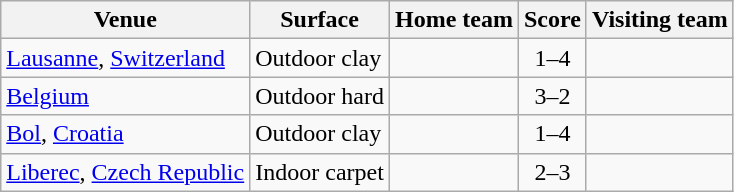<table class=wikitable style="border:1px solid #AAAAAA;">
<tr>
<th>Venue</th>
<th>Surface</th>
<th>Home team</th>
<th>Score</th>
<th>Visiting team</th>
</tr>
<tr>
<td><a href='#'>Lausanne</a>, <a href='#'>Switzerland</a></td>
<td>Outdoor clay</td>
<td></td>
<td align="center">1–4</td>
<td><strong></strong></td>
</tr>
<tr>
<td><a href='#'>Belgium</a></td>
<td>Outdoor hard</td>
<td><strong></strong></td>
<td align="center">3–2</td>
<td></td>
</tr>
<tr>
<td><a href='#'>Bol</a>, <a href='#'>Croatia</a></td>
<td>Outdoor clay</td>
<td></td>
<td align="center">1–4</td>
<td><strong></strong></td>
</tr>
<tr>
<td><a href='#'>Liberec</a>, <a href='#'>Czech Republic</a></td>
<td>Indoor carpet</td>
<td></td>
<td align="center">2–3</td>
<td><strong></strong></td>
</tr>
</table>
